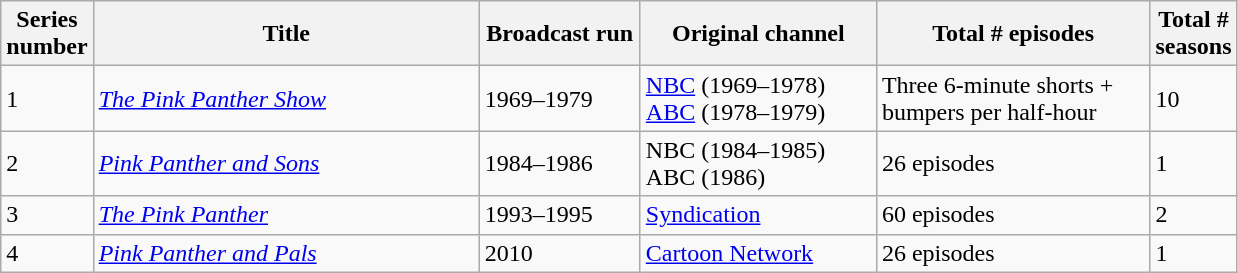<table class="wikitable">
<tr>
<th style="width:30px;">Series number</th>
<th style="width:250px;">Title</th>
<th style="width:100px;">Broadcast run</th>
<th style="width:150px;">Original channel</th>
<th style="width:175px;">Total # episodes</th>
<th style="width:30px;">Total # seasons</th>
</tr>
<tr>
<td>1</td>
<td><em><a href='#'>The Pink Panther Show</a></em></td>
<td>1969–1979</td>
<td><a href='#'>NBC</a> (1969–1978)<br><a href='#'>ABC</a> (1978–1979)</td>
<td>Three 6-minute shorts + bumpers per half-hour</td>
<td>10</td>
</tr>
<tr>
<td>2</td>
<td><em><a href='#'>Pink Panther and Sons</a></em></td>
<td>1984–1986</td>
<td>NBC (1984–1985)<br>ABC (1986)</td>
<td>26 episodes</td>
<td>1</td>
</tr>
<tr>
<td>3</td>
<td><em><a href='#'>The Pink Panther</a></em></td>
<td>1993–1995</td>
<td><a href='#'>Syndication</a></td>
<td>60 episodes</td>
<td>2</td>
</tr>
<tr>
<td>4</td>
<td><em><a href='#'>Pink Panther and Pals</a></em></td>
<td>2010</td>
<td><a href='#'>Cartoon Network</a></td>
<td>26 episodes</td>
<td>1</td>
</tr>
</table>
